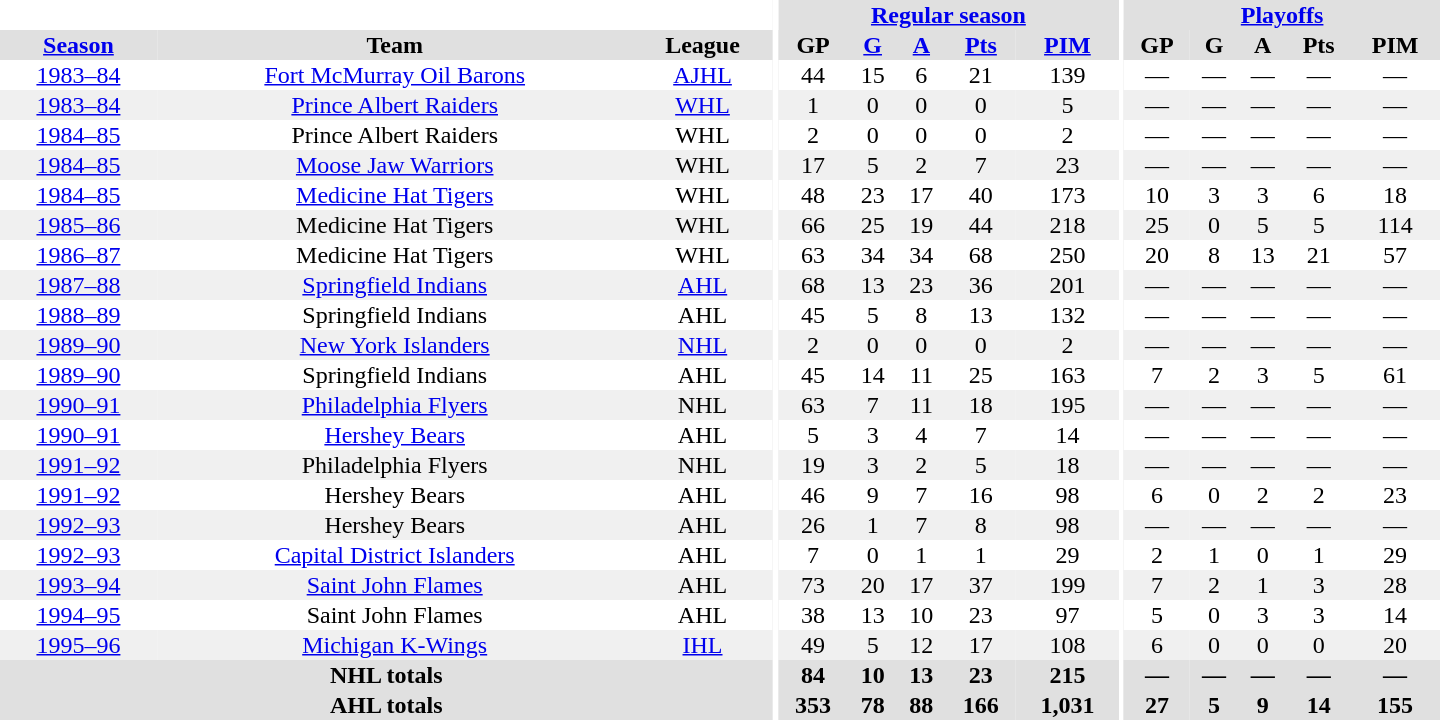<table border="0" cellpadding="1" cellspacing="0" style="text-align:center; width:60em">
<tr bgcolor="#e0e0e0">
<th colspan="3" bgcolor="#ffffff"></th>
<th rowspan="99" bgcolor="#ffffff"></th>
<th colspan="5"><a href='#'>Regular season</a></th>
<th rowspan="99" bgcolor="#ffffff"></th>
<th colspan="5"><a href='#'>Playoffs</a></th>
</tr>
<tr bgcolor="#e0e0e0">
<th><a href='#'>Season</a></th>
<th>Team</th>
<th>League</th>
<th>GP</th>
<th><a href='#'>G</a></th>
<th><a href='#'>A</a></th>
<th><a href='#'>Pts</a></th>
<th><a href='#'>PIM</a></th>
<th>GP</th>
<th>G</th>
<th>A</th>
<th>Pts</th>
<th>PIM</th>
</tr>
<tr>
<td><a href='#'>1983–84</a></td>
<td><a href='#'>Fort McMurray Oil Barons</a></td>
<td><a href='#'>AJHL</a></td>
<td>44</td>
<td>15</td>
<td>6</td>
<td>21</td>
<td>139</td>
<td>—</td>
<td>—</td>
<td>—</td>
<td>—</td>
<td>—</td>
</tr>
<tr bgcolor="#f0f0f0">
<td><a href='#'>1983–84</a></td>
<td><a href='#'>Prince Albert Raiders</a></td>
<td><a href='#'>WHL</a></td>
<td>1</td>
<td>0</td>
<td>0</td>
<td>0</td>
<td>5</td>
<td>—</td>
<td>—</td>
<td>—</td>
<td>—</td>
<td>—</td>
</tr>
<tr>
<td><a href='#'>1984–85</a></td>
<td>Prince Albert Raiders</td>
<td>WHL</td>
<td>2</td>
<td>0</td>
<td>0</td>
<td>0</td>
<td>2</td>
<td>—</td>
<td>—</td>
<td>—</td>
<td>—</td>
<td>—</td>
</tr>
<tr bgcolor="#f0f0f0">
<td><a href='#'>1984–85</a></td>
<td><a href='#'>Moose Jaw Warriors</a></td>
<td>WHL</td>
<td>17</td>
<td>5</td>
<td>2</td>
<td>7</td>
<td>23</td>
<td>—</td>
<td>—</td>
<td>—</td>
<td>—</td>
<td>—</td>
</tr>
<tr>
<td><a href='#'>1984–85</a></td>
<td><a href='#'>Medicine Hat Tigers</a></td>
<td>WHL</td>
<td>48</td>
<td>23</td>
<td>17</td>
<td>40</td>
<td>173</td>
<td>10</td>
<td>3</td>
<td>3</td>
<td>6</td>
<td>18</td>
</tr>
<tr bgcolor="#f0f0f0">
<td><a href='#'>1985–86</a></td>
<td>Medicine Hat Tigers</td>
<td>WHL</td>
<td>66</td>
<td>25</td>
<td>19</td>
<td>44</td>
<td>218</td>
<td>25</td>
<td>0</td>
<td>5</td>
<td>5</td>
<td>114</td>
</tr>
<tr>
<td><a href='#'>1986–87</a></td>
<td>Medicine Hat Tigers</td>
<td>WHL</td>
<td>63</td>
<td>34</td>
<td>34</td>
<td>68</td>
<td>250</td>
<td>20</td>
<td>8</td>
<td>13</td>
<td>21</td>
<td>57</td>
</tr>
<tr bgcolor="#f0f0f0">
<td><a href='#'>1987–88</a></td>
<td><a href='#'>Springfield Indians</a></td>
<td><a href='#'>AHL</a></td>
<td>68</td>
<td>13</td>
<td>23</td>
<td>36</td>
<td>201</td>
<td>—</td>
<td>—</td>
<td>—</td>
<td>—</td>
<td>—</td>
</tr>
<tr>
<td><a href='#'>1988–89</a></td>
<td>Springfield Indians</td>
<td>AHL</td>
<td>45</td>
<td>5</td>
<td>8</td>
<td>13</td>
<td>132</td>
<td>—</td>
<td>—</td>
<td>—</td>
<td>—</td>
<td>—</td>
</tr>
<tr bgcolor="#f0f0f0">
<td><a href='#'>1989–90</a></td>
<td><a href='#'>New York Islanders</a></td>
<td><a href='#'>NHL</a></td>
<td>2</td>
<td>0</td>
<td>0</td>
<td>0</td>
<td>2</td>
<td>—</td>
<td>—</td>
<td>—</td>
<td>—</td>
<td>—</td>
</tr>
<tr>
<td><a href='#'>1989–90</a></td>
<td>Springfield Indians</td>
<td>AHL</td>
<td>45</td>
<td>14</td>
<td>11</td>
<td>25</td>
<td>163</td>
<td>7</td>
<td>2</td>
<td>3</td>
<td>5</td>
<td>61</td>
</tr>
<tr bgcolor="#f0f0f0">
<td><a href='#'>1990–91</a></td>
<td><a href='#'>Philadelphia Flyers</a></td>
<td>NHL</td>
<td>63</td>
<td>7</td>
<td>11</td>
<td>18</td>
<td>195</td>
<td>—</td>
<td>—</td>
<td>—</td>
<td>—</td>
<td>—</td>
</tr>
<tr>
<td><a href='#'>1990–91</a></td>
<td><a href='#'>Hershey Bears</a></td>
<td>AHL</td>
<td>5</td>
<td>3</td>
<td>4</td>
<td>7</td>
<td>14</td>
<td>—</td>
<td>—</td>
<td>—</td>
<td>—</td>
<td>—</td>
</tr>
<tr bgcolor="#f0f0f0">
<td><a href='#'>1991–92</a></td>
<td>Philadelphia Flyers</td>
<td>NHL</td>
<td>19</td>
<td>3</td>
<td>2</td>
<td>5</td>
<td>18</td>
<td>—</td>
<td>—</td>
<td>—</td>
<td>—</td>
<td>—</td>
</tr>
<tr>
<td><a href='#'>1991–92</a></td>
<td>Hershey Bears</td>
<td>AHL</td>
<td>46</td>
<td>9</td>
<td>7</td>
<td>16</td>
<td>98</td>
<td>6</td>
<td>0</td>
<td>2</td>
<td>2</td>
<td>23</td>
</tr>
<tr bgcolor="#f0f0f0">
<td><a href='#'>1992–93</a></td>
<td>Hershey Bears</td>
<td>AHL</td>
<td>26</td>
<td>1</td>
<td>7</td>
<td>8</td>
<td>98</td>
<td>—</td>
<td>—</td>
<td>—</td>
<td>—</td>
<td>—</td>
</tr>
<tr>
<td><a href='#'>1992–93</a></td>
<td><a href='#'>Capital District Islanders</a></td>
<td>AHL</td>
<td>7</td>
<td>0</td>
<td>1</td>
<td>1</td>
<td>29</td>
<td>2</td>
<td>1</td>
<td>0</td>
<td>1</td>
<td>29</td>
</tr>
<tr bgcolor="#f0f0f0">
<td><a href='#'>1993–94</a></td>
<td><a href='#'>Saint John Flames</a></td>
<td>AHL</td>
<td>73</td>
<td>20</td>
<td>17</td>
<td>37</td>
<td>199</td>
<td>7</td>
<td>2</td>
<td>1</td>
<td>3</td>
<td>28</td>
</tr>
<tr>
<td><a href='#'>1994–95</a></td>
<td>Saint John Flames</td>
<td>AHL</td>
<td>38</td>
<td>13</td>
<td>10</td>
<td>23</td>
<td>97</td>
<td>5</td>
<td>0</td>
<td>3</td>
<td>3</td>
<td>14</td>
</tr>
<tr bgcolor="#f0f0f0">
<td><a href='#'>1995–96</a></td>
<td><a href='#'>Michigan K-Wings</a></td>
<td><a href='#'>IHL</a></td>
<td>49</td>
<td>5</td>
<td>12</td>
<td>17</td>
<td>108</td>
<td>6</td>
<td>0</td>
<td>0</td>
<td>0</td>
<td>20</td>
</tr>
<tr>
</tr>
<tr ALIGN="center" bgcolor="#e0e0e0">
<th colspan="3">NHL totals</th>
<th ALIGN="center">84</th>
<th ALIGN="center">10</th>
<th ALIGN="center">13</th>
<th ALIGN="center">23</th>
<th ALIGN="center">215</th>
<th ALIGN="center">—</th>
<th ALIGN="center">—</th>
<th ALIGN="center">—</th>
<th ALIGN="center">—</th>
<th ALIGN="center">—</th>
</tr>
<tr>
</tr>
<tr ALIGN="center" bgcolor="#e0e0e0">
<th colspan="3">AHL totals</th>
<th ALIGN="center">353</th>
<th ALIGN="center">78</th>
<th ALIGN="center">88</th>
<th ALIGN="center">166</th>
<th ALIGN="center">1,031</th>
<th ALIGN="center">27</th>
<th ALIGN="center">5</th>
<th ALIGN="center">9</th>
<th ALIGN="center">14</th>
<th ALIGN="center">155</th>
</tr>
</table>
